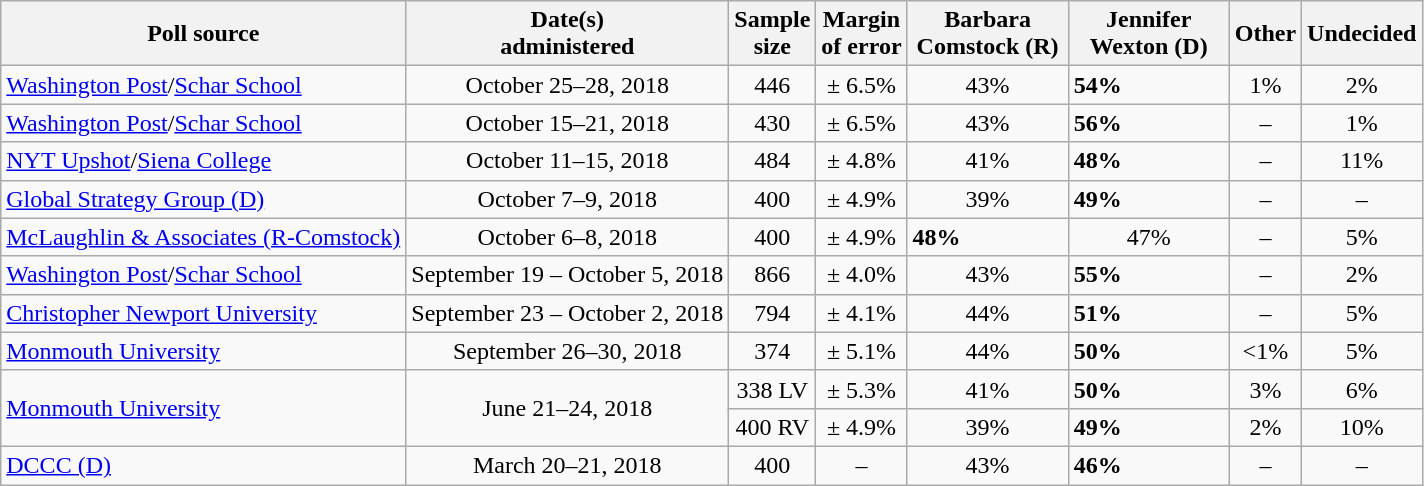<table class="wikitable">
<tr>
<th>Poll source</th>
<th>Date(s)<br>administered</th>
<th>Sample<br>size</th>
<th>Margin<br>of error</th>
<th style="width:100px;">Barbara<br>Comstock (R)</th>
<th style="width:100px;">Jennifer<br>Wexton (D)</th>
<th>Other</th>
<th>Undecided</th>
</tr>
<tr>
<td><a href='#'>Washington Post</a>/<a href='#'>Schar School</a></td>
<td align=center>October 25–28, 2018</td>
<td align=center>446</td>
<td align=center>± 6.5%</td>
<td align=center>43%</td>
<td><strong>54%</strong></td>
<td align=center>1%</td>
<td align=center>2%</td>
</tr>
<tr>
<td><a href='#'>Washington Post</a>/<a href='#'>Schar School</a></td>
<td align=center>October 15–21, 2018</td>
<td align=center>430</td>
<td align=center>± 6.5%</td>
<td align=center>43%</td>
<td><strong>56%</strong></td>
<td align=center>–</td>
<td align=center>1%</td>
</tr>
<tr>
<td><a href='#'>NYT Upshot</a>/<a href='#'>Siena College</a></td>
<td align=center>October 11–15, 2018</td>
<td align=center>484</td>
<td align=center>± 4.8%</td>
<td align=center>41%</td>
<td><strong>48%</strong></td>
<td align=center>–</td>
<td align=center>11%</td>
</tr>
<tr>
<td><a href='#'>Global Strategy Group (D)</a></td>
<td align=center>October 7–9, 2018</td>
<td align=center>400</td>
<td align=center>± 4.9%</td>
<td align=center>39%</td>
<td><strong>49%</strong></td>
<td align=center>–</td>
<td align=center>–</td>
</tr>
<tr>
<td><a href='#'>McLaughlin & Associates (R-Comstock)</a></td>
<td align=center>October 6–8, 2018</td>
<td align=center>400</td>
<td align=center>± 4.9%</td>
<td><strong>48%</strong></td>
<td align=center>47%</td>
<td align=center>–</td>
<td align=center>5%</td>
</tr>
<tr>
<td><a href='#'>Washington Post</a>/<a href='#'>Schar School</a></td>
<td align=center>September 19 – October 5, 2018</td>
<td align=center>866</td>
<td align=center>± 4.0%</td>
<td align=center>43%</td>
<td><strong>55%</strong></td>
<td align=center>–</td>
<td align=center>2%</td>
</tr>
<tr>
<td><a href='#'>Christopher Newport University</a></td>
<td align=center>September 23 – October 2, 2018</td>
<td align=center>794</td>
<td align=center>± 4.1%</td>
<td align=center>44%</td>
<td><strong>51%</strong></td>
<td align=center>–</td>
<td align=center>5%</td>
</tr>
<tr>
<td><a href='#'>Monmouth University</a></td>
<td align=center>September 26–30, 2018</td>
<td align=center>374</td>
<td align=center>± 5.1%</td>
<td align=center>44%</td>
<td><strong>50%</strong></td>
<td align=center><1%</td>
<td align=center>5%</td>
</tr>
<tr>
<td rowspan="2"><a href='#'>Monmouth University</a></td>
<td rowspan="2" align="center">June 21–24, 2018</td>
<td align="center">338 LV</td>
<td align="center">± 5.3%</td>
<td align="center">41%</td>
<td><strong>50%</strong></td>
<td align="center">3%</td>
<td align="center">6%</td>
</tr>
<tr>
<td align="center">400 RV</td>
<td align="center">± 4.9%</td>
<td align="center">39%</td>
<td><strong>49%</strong></td>
<td align="center">2%</td>
<td align="center">10%</td>
</tr>
<tr>
<td><a href='#'>DCCC (D)</a></td>
<td align=center>March 20–21, 2018</td>
<td align=center>400</td>
<td align=center>–</td>
<td align=center>43%</td>
<td><strong>46%</strong></td>
<td align=center>–</td>
<td align=center>–</td>
</tr>
</table>
